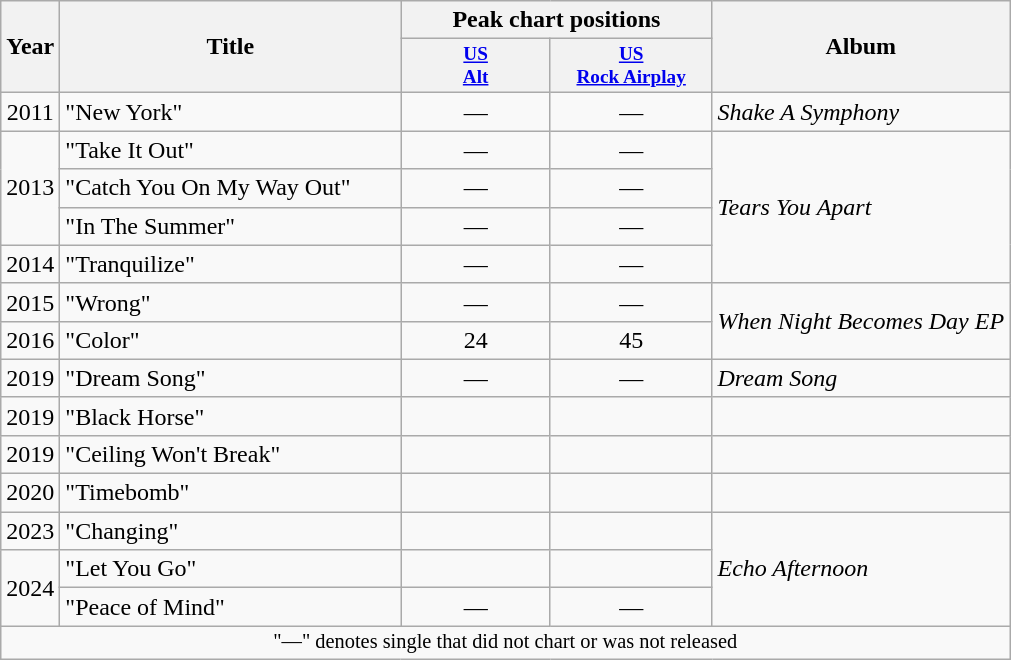<table class="wikitable">
<tr>
<th rowspan="2">Year</th>
<th rowspan="2" style="width:220px;">Title</th>
<th colspan="2" style="width:200px;">Peak chart positions</th>
<th rowspan="2">Album</th>
</tr>
<tr>
<th style="width:3em;font-size:80%;"><a href='#'>US<br>Alt</a><br></th>
<th style="width:3em;font-size:80%;"><a href='#'>US <br>Rock Airplay</a><br></th>
</tr>
<tr>
<td style="text-align:center;">2011</td>
<td>"New York"</td>
<td style="text-align:center">—</td>
<td style="text-align:center">—</td>
<td><em>Shake A Symphony</em></td>
</tr>
<tr>
<td style="text-align:center;" rowspan="3">2013</td>
<td>"Take It Out"</td>
<td style="text-align:center">—</td>
<td style="text-align:center">—</td>
<td rowspan="4"><em>Tears You Apart</em></td>
</tr>
<tr>
<td>"Catch You On My Way Out"</td>
<td style="text-align:center">—</td>
<td style="text-align:center">—</td>
</tr>
<tr>
<td>"In The Summer"</td>
<td style="text-align:center">—</td>
<td style="text-align:center">—</td>
</tr>
<tr>
<td style="text-align:center;">2014</td>
<td>"Tranquilize"</td>
<td style="text-align:center">—</td>
<td style="text-align:center">—</td>
</tr>
<tr>
<td style="text-align:center;" rowspan="1">2015</td>
<td>"Wrong"</td>
<td style="text-align:center">—</td>
<td style="text-align:center">—</td>
<td rowspan="2"><em>When Night Becomes Day EP</em></td>
</tr>
<tr>
<td style="text-align:center;" rowspan="1">2016</td>
<td>"Color"</td>
<td style="text-align:center">24</td>
<td style="text-align:center">45</td>
</tr>
<tr>
<td style="text-align:center;" rowspan="1">2019</td>
<td>"Dream Song"</td>
<td style="text-align:center">—</td>
<td style="text-align:center">—</td>
<td rowspan="1"><em>Dream Song</em></td>
</tr>
<tr>
<td style="text-align:center;" rowspan="1">2019</td>
<td>"Black Horse"</td>
<td></td>
<td></td>
<td></td>
</tr>
<tr>
<td style="text-align:center;" rowspan="1">2019</td>
<td>"Ceiling Won't Break"</td>
<td></td>
<td></td>
<td></td>
</tr>
<tr>
<td style="text-align:center;" rowspan="1">2020</td>
<td>"Timebomb"</td>
<td></td>
<td></td>
<td></td>
</tr>
<tr>
<td style="text-align:center;">2023</td>
<td>"Changing"</td>
<td></td>
<td></td>
<td rowspan="3"><em>Echo Afternoon</em></td>
</tr>
<tr>
<td style="text-align:center;" rowspan="2">2024</td>
<td>"Let You Go"</td>
<td></td>
<td></td>
</tr>
<tr>
<td>"Peace of Mind"</td>
<td style="text-align:center">—</td>
<td style="text-align:center">—</td>
</tr>
<tr>
<td colspan="7" style="text-align:center; font-size:85%;">"—" denotes single that did not chart or was not released</td>
</tr>
</table>
